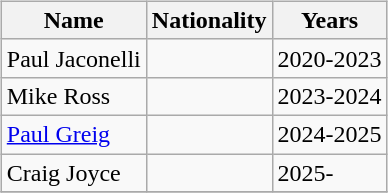<table>
<tr>
<td width="10"> </td>
<td valign="top"><br><table class="wikitable" style="text-align: center">
<tr>
<th>Name</th>
<th>Nationality</th>
<th>Years</th>
</tr>
<tr>
<td align=left>Paul Jaconelli</td>
<td></td>
<td align=left>2020-2023</td>
</tr>
<tr>
<td align=left>Mike Ross</td>
<td></td>
<td align=left>2023-2024</td>
</tr>
<tr>
<td align=left><a href='#'>Paul Greig</a></td>
<td></td>
<td align=left>2024-2025</td>
</tr>
<tr>
<td align=left>Craig Joyce</td>
<td></td>
<td align=left>2025-</td>
</tr>
<tr>
</tr>
</table>
</td>
</tr>
</table>
